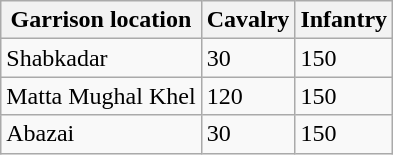<table class="wikitable">
<tr>
<th>Garrison location</th>
<th>Cavalry</th>
<th>Infantry</th>
</tr>
<tr>
<td>Shabkadar</td>
<td>30</td>
<td>150</td>
</tr>
<tr>
<td>Matta Mughal Khel</td>
<td>120</td>
<td>150</td>
</tr>
<tr>
<td>Abazai</td>
<td>30</td>
<td>150</td>
</tr>
</table>
